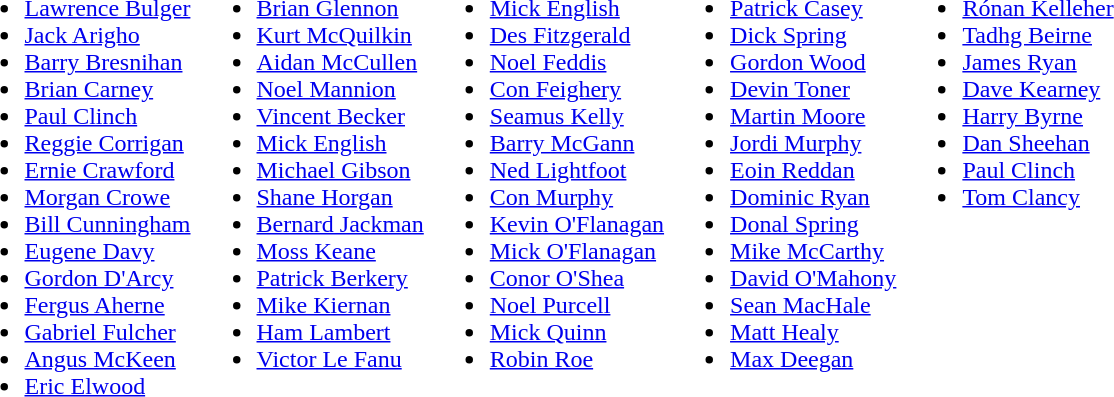<table>
<tr style="vertical-align:top">
<td><br><ul><li><a href='#'>Lawrence Bulger</a></li><li><a href='#'>Jack Arigho</a></li><li><a href='#'>Barry Bresnihan</a></li><li><a href='#'>Brian Carney</a></li><li><a href='#'>Paul Clinch</a></li><li><a href='#'>Reggie Corrigan</a></li><li><a href='#'>Ernie Crawford</a></li><li><a href='#'>Morgan Crowe</a></li><li><a href='#'>Bill Cunningham</a></li><li><a href='#'>Eugene Davy</a></li><li><a href='#'>Gordon D'Arcy</a></li><li><a href='#'>Fergus Aherne</a></li><li><a href='#'>Gabriel Fulcher</a></li><li><a href='#'>Angus McKeen</a></li><li><a href='#'>Eric Elwood</a></li></ul></td>
<td><br><ul><li><a href='#'>Brian Glennon</a></li><li><a href='#'>Kurt McQuilkin</a></li><li><a href='#'>Aidan McCullen</a></li><li><a href='#'>Noel Mannion</a></li><li><a href='#'>Vincent Becker</a></li><li><a href='#'>Mick English</a></li><li><a href='#'>Michael Gibson</a></li><li><a href='#'>Shane Horgan</a></li><li><a href='#'>Bernard Jackman</a></li><li><a href='#'>Moss Keane</a></li><li><a href='#'>Patrick Berkery</a></li><li><a href='#'>Mike Kiernan</a></li><li><a href='#'>Ham Lambert</a></li><li><a href='#'>Victor Le Fanu</a></li></ul></td>
<td><br><ul><li><a href='#'>Mick English</a></li><li><a href='#'>Des Fitzgerald</a></li><li><a href='#'>Noel Feddis</a></li><li><a href='#'>Con Feighery</a></li><li><a href='#'>Seamus Kelly</a></li><li><a href='#'>Barry McGann</a></li><li><a href='#'>Ned Lightfoot</a></li><li><a href='#'>Con Murphy</a></li><li><a href='#'>Kevin O'Flanagan</a></li><li><a href='#'>Mick O'Flanagan</a></li><li><a href='#'>Conor O'Shea</a></li><li><a href='#'>Noel Purcell</a></li><li><a href='#'>Mick Quinn</a></li><li><a href='#'>Robin Roe</a></li></ul></td>
<td><br><ul><li><a href='#'>Patrick Casey</a></li><li><a href='#'>Dick Spring</a></li><li><a href='#'>Gordon Wood</a></li><li><a href='#'>Devin Toner</a></li><li><a href='#'>Martin Moore</a></li><li><a href='#'>Jordi Murphy</a></li><li><a href='#'>Eoin Reddan</a></li><li><a href='#'>Dominic Ryan</a></li><li><a href='#'>Donal Spring</a></li><li><a href='#'>Mike McCarthy</a></li><li><a href='#'>David O'Mahony</a></li><li><a href='#'>Sean MacHale</a></li><li><a href='#'>Matt Healy</a></li><li><a href='#'>Max Deegan</a></li></ul></td>
<td><br><ul><li><a href='#'>Rónan Kelleher</a></li><li><a href='#'>Tadhg Beirne</a></li><li><a href='#'>James Ryan</a></li><li><a href='#'>Dave Kearney</a></li><li><a href='#'>Harry Byrne</a></li><li><a href='#'>Dan Sheehan</a></li><li><a href='#'>Paul Clinch</a></li><li><a href='#'>Tom Clancy</a></li></ul></td>
</tr>
</table>
